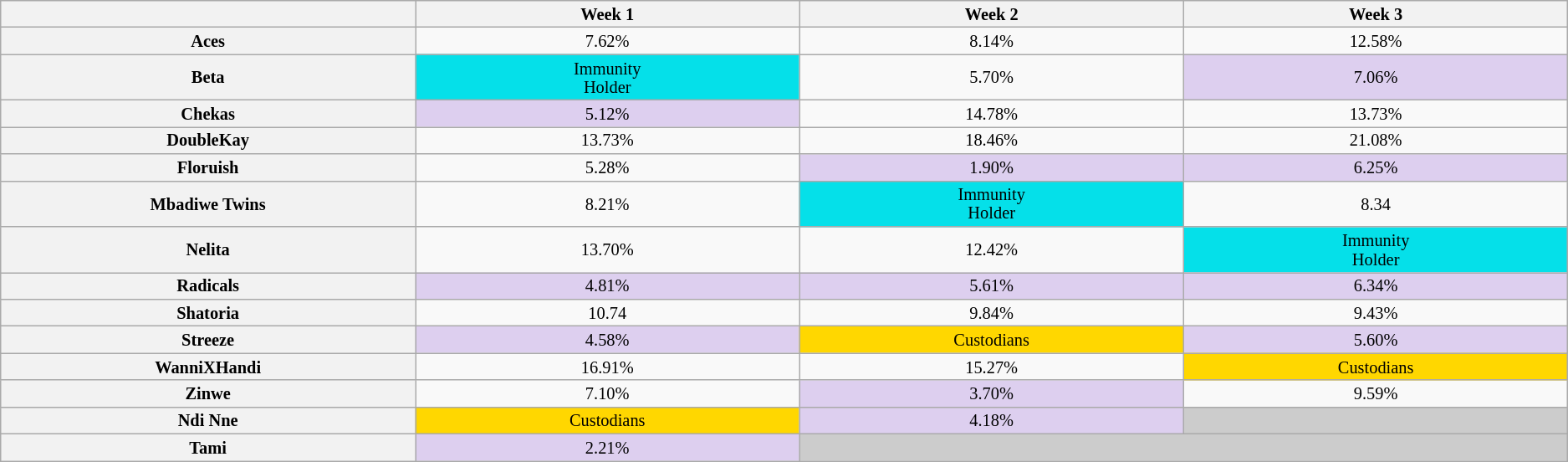<table class="wikitable" style="text-align:center; font-size:85%; line-height:15px;">
<tr>
<th style="width:5%;"></th>
<th style="width:5%;">Week 1</th>
<th style="width:5%;">Week 2</th>
<th style="width:5%;">Week 3</th>
</tr>
<tr>
<th>Aces</th>
<td>7.62%</td>
<td>8.14%</td>
<td>12.58%</td>
</tr>
<tr>
<th>Beta</th>
<td style="background:#05E0E9">Immunity<br>Holder</td>
<td>5.70%</td>
<td style="background:#DDCFEF">7.06%</td>
</tr>
<tr>
<th>Chekas</th>
<td style="background:#DDCFEF">5.12%</td>
<td>14.78%</td>
<td>13.73%</td>
</tr>
<tr>
<th>DoubleKay</th>
<td>13.73%</td>
<td>18.46%</td>
<td>21.08%</td>
</tr>
<tr>
<th>Floruish</th>
<td>5.28%</td>
<td style="background:#DDCFEF">1.90%</td>
<td style="background:#DDCFEF">6.25%</td>
</tr>
<tr>
<th>Mbadiwe Twins</th>
<td>8.21%</td>
<td style="background:#05E0E9">Immunity<br>Holder</td>
<td>8.34</td>
</tr>
<tr>
<th>Nelita</th>
<td>13.70%</td>
<td>12.42%</td>
<td style="background:#05E0E9">Immunity<br>Holder</td>
</tr>
<tr>
<th>Radicals</th>
<td style="background:#DDCFEF">4.81%</td>
<td style="background:#DDCFEF">5.61%</td>
<td style="background:#DDCFEF">6.34%</td>
</tr>
<tr>
<th>Shatoria</th>
<td>10.74</td>
<td>9.84%</td>
<td>9.43%</td>
</tr>
<tr>
<th>Streeze</th>
<td style="background:#DDCFEF">4.58%</td>
<td style="background:gold">Custodians</td>
<td style="background:#DDCFEF">5.60%</td>
</tr>
<tr>
<th>WanniXHandi</th>
<td>16.91%</td>
<td>15.27%</td>
<td style="background:gold">Custodians</td>
</tr>
<tr>
<th>Zinwe</th>
<td>7.10%</td>
<td style="background:#DDCFEF">3.70%</td>
<td>9.59%</td>
</tr>
<tr>
<th>Ndi Nne</th>
<td style="background:gold">Custodians</td>
<td style="background:#DDCFEF">4.18%</td>
<td style="background:#ccc"></td>
</tr>
<tr>
<th>Tami</th>
<td style="background:#DDCFEF">2.21%</td>
<td style="background:#ccc" colspan="2"></td>
</tr>
</table>
